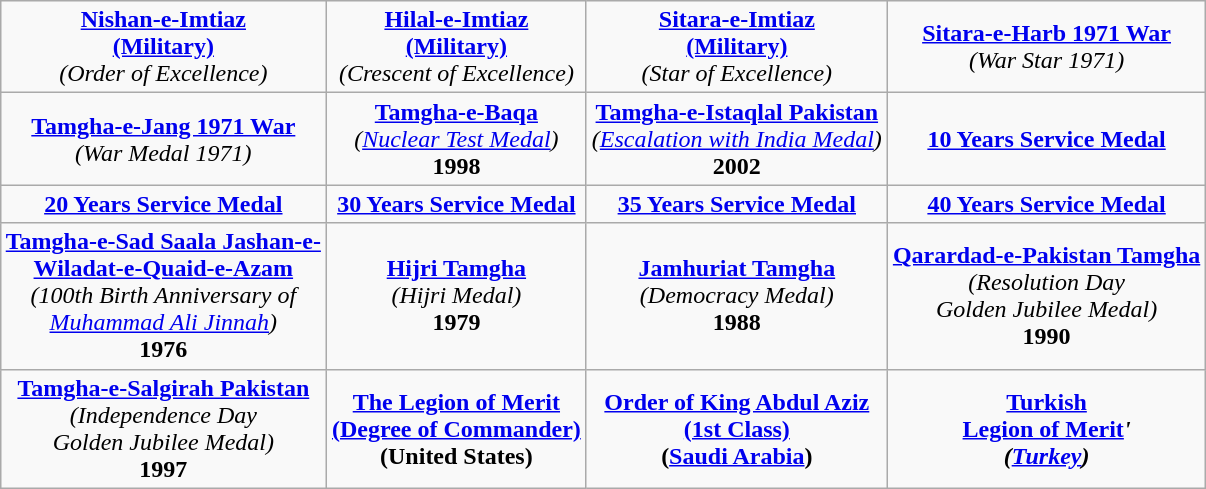<table class="wikitable" style="margin:1em auto; text-align:center;">
<tr>
<td><strong><a href='#'>Nishan-e-Imtiaz</a></strong><br><strong><a href='#'>(Military)</a></strong><br><em>(Order of Excellence)</em></td>
<td><strong><a href='#'>Hilal-e-Imtiaz</a></strong><br><strong><a href='#'>(Military)</a></strong><br><em>(Crescent of Excellence)</em></td>
<td><strong><a href='#'>Sitara-e-Imtiaz</a></strong><br><strong><a href='#'>(Military)</a></strong><br><em>(Star of Excellence)</em></td>
<td><strong><a href='#'>Sitara-e-Harb 1971 War</a></strong><br><em>(War Star 1971)</em></td>
</tr>
<tr>
<td><strong><a href='#'>Tamgha-e-Jang 1971 War</a></strong><br><em>(War Medal 1971)</em></td>
<td><strong><a href='#'>Tamgha-e-Baqa</a></strong><br><em>(<a href='#'>Nuclear Test Medal</a>)</em><br><strong>1998</strong></td>
<td><strong><a href='#'>Tamgha-e-Istaqlal Pakistan</a></strong><br><em>(<a href='#'>Escalation with India Medal</a>)</em><br><strong>2002</strong></td>
<td><strong><a href='#'>10 Years Service Medal</a></strong></td>
</tr>
<tr>
<td><strong><a href='#'>20 Years Service Medal</a></strong></td>
<td><strong><a href='#'>30 Years Service Medal</a></strong></td>
<td><strong><a href='#'>35 Years Service Medal</a></strong></td>
<td><strong><a href='#'>40 Years Service Medal</a></strong></td>
</tr>
<tr>
<td><strong><a href='#'>Tamgha-e-Sad Saala Jashan-e-</a></strong><br><strong><a href='#'>Wiladat-e-Quaid-e-Azam</a></strong><br><em>(100th Birth Anniversary of</em><br><em><a href='#'>Muhammad Ali Jinnah</a>)</em><br><strong>1976</strong></td>
<td><strong><a href='#'>Hijri Tamgha</a></strong><br><em>(Hijri Medal)</em><br><strong>1979</strong></td>
<td><strong><a href='#'>Jamhuriat Tamgha</a></strong><br><em>(Democracy Medal)</em><br><strong>1988</strong></td>
<td><strong><a href='#'>Qarardad-e-Pakistan Tamgha</a></strong><br><em>(Resolution Day</em><br><em>Golden Jubilee Medal)</em><br><strong>1990</strong></td>
</tr>
<tr>
<td><strong><a href='#'>Tamgha-e-Salgirah Pakistan</a></strong><br><em>(Independence Day</em><br><em>Golden Jubilee Medal)</em><br><strong>1997</strong></td>
<td><a href='#'><strong>The Legion of Merit</strong></a><br><a href='#'><strong>(Degree of Commander)</strong></a><br><strong>(United States)</strong></td>
<td><strong><a href='#'>Order of King Abdul Aziz</a></strong><br><strong><a href='#'>(1st Class)</a></strong><br><strong>(<a href='#'>Saudi Arabia</a>)</strong></td>
<td><a href='#'><strong>Turkish</strong></a><br><strong><a href='#'>Legion of Merit</a><strong><em>'</strong><br><strong>(<a href='#'>Turkey</a>)</strong></td>
</tr>
</table>
